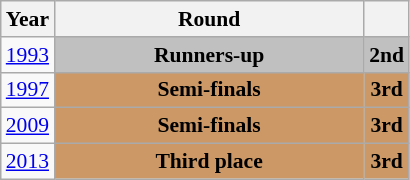<table class="wikitable" style="text-align: center; font-size:90%">
<tr>
<th>Year</th>
<th style="width:200px">Round</th>
<th></th>
</tr>
<tr>
<td><a href='#'>1993</a></td>
<td bgcolor=Silver><strong>Runners-up</strong></td>
<td bgcolor=Silver><strong>2nd</strong></td>
</tr>
<tr>
<td><a href='#'>1997</a></td>
<td bgcolor="cc9966"><strong>Semi-finals</strong></td>
<td bgcolor="cc9966"><strong>3rd</strong></td>
</tr>
<tr>
<td><a href='#'>2009</a></td>
<td bgcolor="cc9966"><strong>Semi-finals</strong></td>
<td bgcolor="cc9966"><strong>3rd</strong></td>
</tr>
<tr>
<td><a href='#'>2013</a></td>
<td bgcolor="cc9966"><strong>Third place</strong></td>
<td bgcolor="cc9966"><strong>3rd</strong></td>
</tr>
</table>
